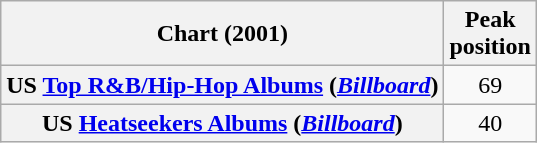<table class="wikitable sortable plainrowheaders" style="text-align:center">
<tr>
<th scope="col">Chart (2001)</th>
<th scope="col">Peak<br>position</th>
</tr>
<tr>
<th scope="row">US <a href='#'>Top R&B/Hip-Hop Albums</a> (<em><a href='#'>Billboard</a></em>)</th>
<td>69</td>
</tr>
<tr>
<th scope="row">US <a href='#'>Heatseekers Albums</a> (<em><a href='#'>Billboard</a></em>)</th>
<td>40</td>
</tr>
</table>
